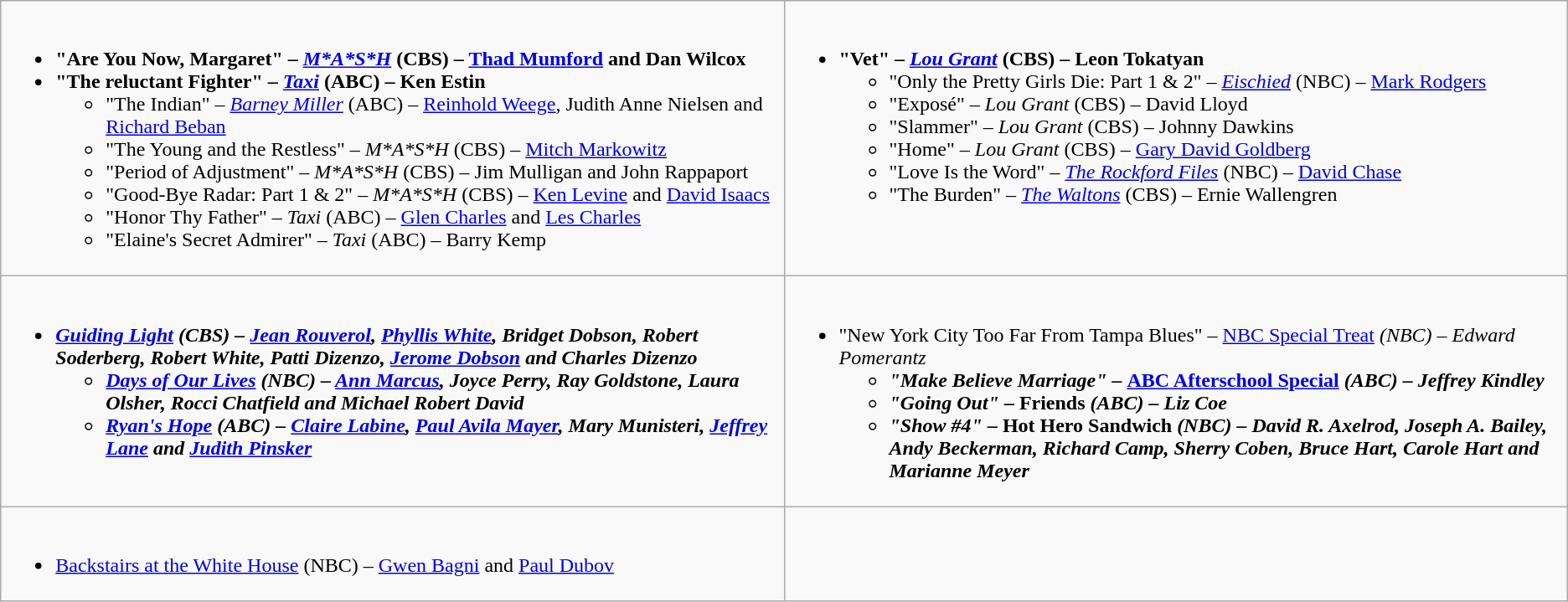<table class="wikitable">
<tr>
<td valign="top" width="50%"><br><ul><li><strong>"Are You Now, Margaret" – <em><a href='#'>M*A*S*H</a></em> (CBS) – <a href='#'>Thad Mumford</a> and Dan Wilcox</strong></li><li><strong>"The reluctant Fighter" – <em><a href='#'>Taxi</a></em> (ABC) – Ken Estin</strong><ul><li>"The Indian" – <em><a href='#'>Barney Miller</a></em> (ABC) – <a href='#'>Reinhold Weege</a>, Judith Anne Nielsen and <a href='#'>Richard Beban</a></li><li>"The Young and the Restless" – <em>M*A*S*H</em> (CBS) – <a href='#'>Mitch Markowitz</a></li><li>"Period of Adjustment" – <em>M*A*S*H</em> (CBS) – Jim Mulligan and John Rappaport</li><li>"Good-Bye Radar: Part 1 & 2" – <em>M*A*S*H</em> (CBS) – <a href='#'>Ken Levine</a> and <a href='#'>David Isaacs</a></li><li>"Honor Thy Father" – <em>Taxi</em> (ABC) – <a href='#'>Glen Charles</a> and <a href='#'>Les Charles</a></li><li>"Elaine's Secret Admirer" – <em>Taxi</em> (ABC) – Barry Kemp</li></ul></li></ul></td>
<td valign="top" width="50%"><br><ul><li><strong>"Vet" – <em><a href='#'>Lou Grant</a></em> (CBS) – Leon Tokatyan</strong><ul><li>"Only the Pretty Girls Die: Part 1 & 2" – <em><a href='#'>Eischied</a></em> (NBC) – <a href='#'>Mark Rodgers</a></li><li>"Exposé" – <em>Lou Grant</em> (CBS) – David Lloyd</li><li>"Slammer" – <em>Lou Grant</em> (CBS) – Johnny Dawkins</li><li>"Home" – <em>Lou Grant</em> (CBS) – <a href='#'>Gary David Goldberg</a></li><li>"Love Is the Word" – <em><a href='#'>The Rockford Files</a></em> (NBC) – <a href='#'>David Chase</a></li><li>"The Burden" – <em><a href='#'>The Waltons</a></em> (CBS) – Ernie Wallengren</li></ul></li></ul></td>
</tr>
<tr>
<td valign="top" width="50%"><br><ul><li><strong><em><a href='#'>Guiding Light</a><em> (CBS) – <a href='#'>Jean Rouverol</a>, <a href='#'>Phyllis White</a>, Bridget Dobson, Robert Soderberg, Robert White, Patti Dizenzo, <a href='#'>Jerome Dobson</a> and Charles Dizenzo<strong><ul><li></em><a href='#'>Days of Our Lives</a><em> (NBC) – <a href='#'>Ann Marcus</a>, Joyce Perry, Ray Goldstone, Laura Olsher, Rocci Chatfield and Michael Robert David</li><li></em><a href='#'>Ryan's Hope</a><em> (ABC) – <a href='#'>Claire Labine</a>, <a href='#'>Paul Avila Mayer</a>, Mary Munisteri, <a href='#'>Jeffrey Lane</a> and <a href='#'>Judith Pinsker</a></li></ul></li></ul></td>
<td valign="top" width="50%"><br><ul><li></strong>"New York City Too Far From Tampa Blues" – </em><a href='#'>NBC Special Treat</a><em> (NBC) – Edward Pomerantz<strong><ul><li>"Make Believe Marriage" – </em><a href='#'>ABC Afterschool Special</a><em> (ABC) – Jeffrey Kindley</li><li>"Going Out" – </em>Friends<em> (ABC) – Liz Coe</li><li>"Show #4" – </em>Hot Hero Sandwich<em> (NBC) – David R. Axelrod, Joseph A. Bailey, Andy Beckerman, Richard Camp, Sherry Coben, Bruce Hart, Carole Hart and Marianne Meyer</li></ul></li></ul></td>
</tr>
<tr>
<td valign="top" width="50%"><br><ul><li></em></strong><a href='#'>Backstairs at the White House</a></em> (NBC) – <a href='#'>Gwen Bagni</a> and <a href='#'>Paul Dubov</a></strong></li></ul></td>
</tr>
</table>
